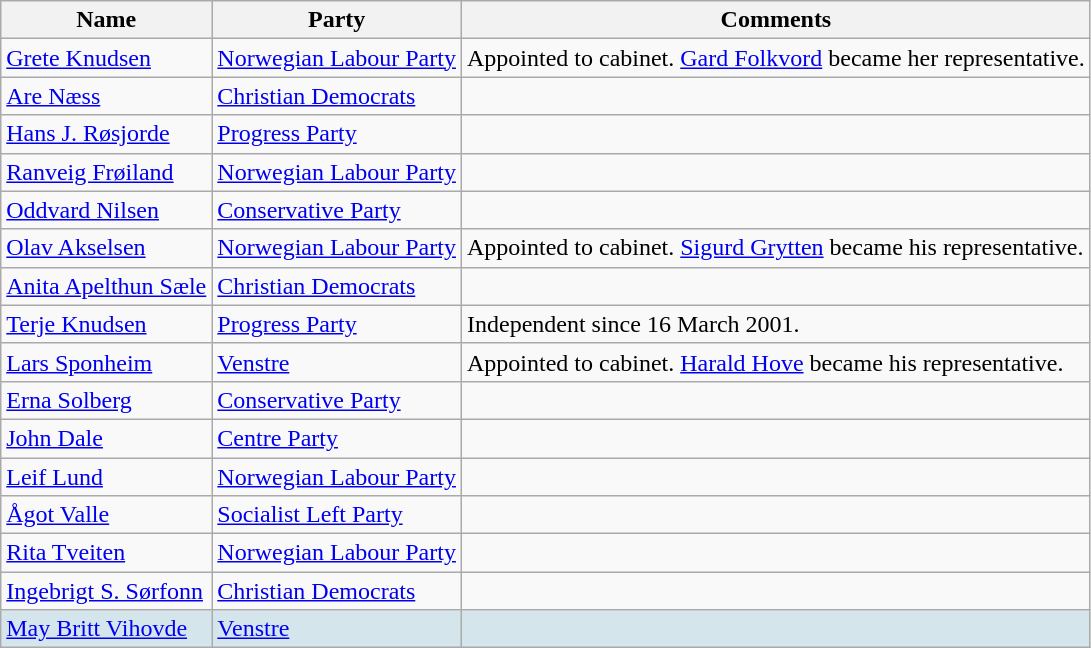<table class="wikitable">
<tr>
<th>Name</th>
<th>Party</th>
<th>Comments</th>
</tr>
<tr>
<td><a href='#'>Grete Knudsen</a></td>
<td><a href='#'>Norwegian Labour Party</a></td>
<td>Appointed to cabinet. <a href='#'>Gard Folkvord</a> became her representative.</td>
</tr>
<tr>
<td><a href='#'>Are Næss</a></td>
<td><a href='#'>Christian Democrats</a></td>
<td></td>
</tr>
<tr>
<td><a href='#'>Hans J. Røsjorde</a></td>
<td><a href='#'>Progress Party</a></td>
<td></td>
</tr>
<tr>
<td><a href='#'>Ranveig Frøiland</a></td>
<td><a href='#'>Norwegian Labour Party</a></td>
<td></td>
</tr>
<tr>
<td><a href='#'>Oddvard Nilsen</a></td>
<td><a href='#'>Conservative Party</a></td>
<td></td>
</tr>
<tr>
<td><a href='#'>Olav Akselsen</a></td>
<td><a href='#'>Norwegian Labour Party</a></td>
<td>Appointed to cabinet. <a href='#'>Sigurd Grytten</a> became his representative.</td>
</tr>
<tr>
<td><a href='#'>Anita Apelthun Sæle</a></td>
<td><a href='#'>Christian Democrats</a></td>
<td></td>
</tr>
<tr>
<td><a href='#'>Terje Knudsen</a></td>
<td><a href='#'>Progress Party</a></td>
<td>Independent since 16 March 2001.</td>
</tr>
<tr>
<td><a href='#'>Lars Sponheim</a></td>
<td><a href='#'>Venstre</a></td>
<td>Appointed to cabinet. <a href='#'>Harald Hove</a> became his representative.</td>
</tr>
<tr>
<td><a href='#'>Erna Solberg</a></td>
<td><a href='#'>Conservative Party</a></td>
<td></td>
</tr>
<tr>
<td><a href='#'>John Dale</a></td>
<td><a href='#'>Centre Party</a></td>
<td></td>
</tr>
<tr>
<td><a href='#'>Leif Lund</a></td>
<td><a href='#'>Norwegian Labour Party</a></td>
<td></td>
</tr>
<tr>
<td><a href='#'>Ågot Valle</a></td>
<td><a href='#'>Socialist Left Party</a></td>
<td></td>
</tr>
<tr>
<td><a href='#'>Rita Tveiten</a></td>
<td><a href='#'>Norwegian Labour Party</a></td>
<td></td>
</tr>
<tr>
<td><a href='#'>Ingebrigt S. Sørfonn</a></td>
<td><a href='#'>Christian Democrats</a></td>
<td></td>
</tr>
<tr style="background:#D5E5EC">
<td><a href='#'>May Britt Vihovde</a></td>
<td><a href='#'>Venstre</a></td>
<td></td>
</tr>
</table>
